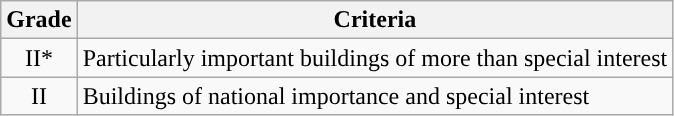<table class="wikitable">
<tr>
<th>Grade</th>
<th>Criteria</th>
</tr>
<tr>
<td align="center" >II*</td>
<td>Particularly important buildings of more than special interest</td>
</tr>
<tr>
<td align="center" >II</td>
<td>Buildings of national importance and special interest</td>
</tr>
</table>
